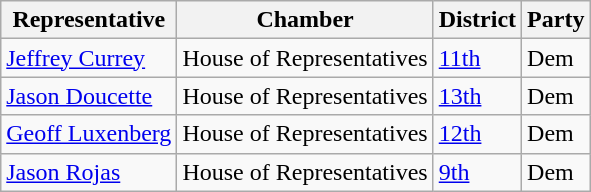<table class="wikitable">
<tr>
<th>Representative</th>
<th>Chamber</th>
<th>District</th>
<th>Party</th>
</tr>
<tr>
<td><a href='#'>Jeffrey Currey</a></td>
<td>House of Representatives</td>
<td><a href='#'>11th</a></td>
<td>Dem</td>
</tr>
<tr>
<td><a href='#'>Jason Doucette</a></td>
<td>House of Representatives</td>
<td><a href='#'>13th</a></td>
<td>Dem</td>
</tr>
<tr>
<td><a href='#'>Geoff Luxenberg</a></td>
<td>House of Representatives</td>
<td><a href='#'>12th</a></td>
<td>Dem</td>
</tr>
<tr>
<td><a href='#'>Jason Rojas</a></td>
<td>House of Representatives</td>
<td><a href='#'>9th</a></td>
<td>Dem</td>
</tr>
</table>
